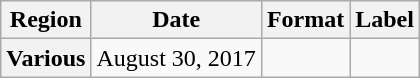<table class="wikitable plainrowheaders" style="text-align:center;">
<tr>
<th>Region</th>
<th>Date</th>
<th>Format</th>
<th>Label</th>
</tr>
<tr>
<th scope="row">Various</th>
<td>August 30, 2017</td>
<td></td>
<td></td>
</tr>
</table>
